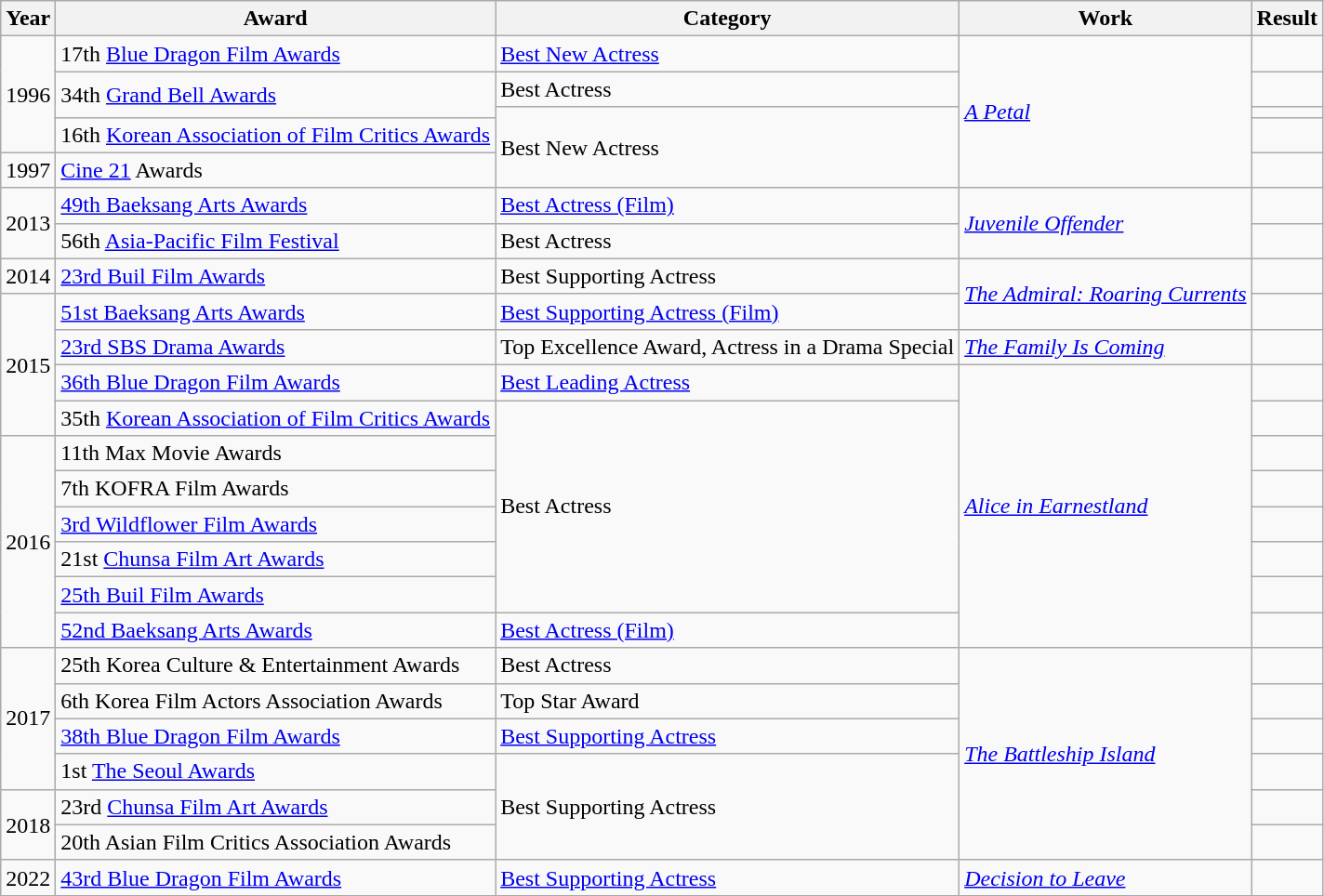<table class="wikitable sortable">
<tr>
<th>Year</th>
<th>Award</th>
<th>Category</th>
<th>Work</th>
<th>Result</th>
</tr>
<tr>
<td rowspan="4">1996</td>
<td>17th <a href='#'>Blue Dragon Film Awards</a></td>
<td><a href='#'>Best New Actress</a></td>
<td rowspan="5"><em><a href='#'>A Petal</a></em></td>
<td></td>
</tr>
<tr>
<td rowspan="2">34th <a href='#'>Grand Bell Awards</a></td>
<td>Best Actress</td>
<td></td>
</tr>
<tr>
<td rowspan="3">Best New Actress</td>
<td></td>
</tr>
<tr>
<td>16th <a href='#'>Korean Association of Film Critics Awards</a></td>
<td></td>
</tr>
<tr>
<td>1997</td>
<td><a href='#'>Cine 21</a> Awards</td>
<td></td>
</tr>
<tr>
<td rowspan="2">2013</td>
<td><a href='#'>49th Baeksang Arts Awards</a></td>
<td><a href='#'>Best Actress (Film)</a></td>
<td rowspan="2"><em><a href='#'>Juvenile Offender</a></em></td>
<td></td>
</tr>
<tr>
<td>56th <a href='#'>Asia-Pacific Film Festival</a></td>
<td>Best Actress</td>
<td></td>
</tr>
<tr>
<td>2014</td>
<td><a href='#'>23rd Buil Film Awards</a></td>
<td>Best Supporting Actress</td>
<td rowspan="2"><em><a href='#'>The Admiral: Roaring Currents</a></em></td>
<td></td>
</tr>
<tr>
<td rowspan="4">2015</td>
<td><a href='#'>51st Baeksang Arts Awards</a></td>
<td><a href='#'>Best Supporting Actress (Film)</a></td>
<td></td>
</tr>
<tr>
<td><a href='#'>23rd SBS Drama Awards</a></td>
<td>Top Excellence Award, Actress in a Drama Special</td>
<td><em><a href='#'>The Family Is Coming</a></em></td>
<td></td>
</tr>
<tr>
<td><a href='#'>36th Blue Dragon Film Awards</a></td>
<td><a href='#'>Best Leading Actress</a></td>
<td rowspan="8"><em><a href='#'>Alice in Earnestland</a></em></td>
<td></td>
</tr>
<tr>
<td>35th <a href='#'>Korean Association of Film Critics Awards</a></td>
<td rowspan="6">Best Actress</td>
<td></td>
</tr>
<tr>
<td rowspan="6">2016</td>
<td>11th Max Movie Awards</td>
<td></td>
</tr>
<tr>
<td>7th KOFRA Film Awards</td>
<td></td>
</tr>
<tr>
<td><a href='#'>3rd Wildflower Film Awards</a></td>
<td></td>
</tr>
<tr>
<td>21st <a href='#'>Chunsa Film Art Awards</a></td>
<td></td>
</tr>
<tr>
<td><a href='#'>25th Buil Film Awards</a></td>
<td></td>
</tr>
<tr>
<td><a href='#'>52nd Baeksang Arts Awards</a></td>
<td><a href='#'>Best Actress (Film)</a></td>
<td></td>
</tr>
<tr>
<td rowspan="4">2017</td>
<td>25th Korea Culture & Entertainment Awards</td>
<td>Best Actress</td>
<td rowspan="6"><em><a href='#'>The Battleship Island</a></em></td>
<td></td>
</tr>
<tr>
<td>6th Korea Film Actors Association Awards</td>
<td>Top Star Award</td>
<td></td>
</tr>
<tr>
<td><a href='#'>38th Blue Dragon Film Awards</a></td>
<td><a href='#'>Best Supporting Actress</a></td>
<td></td>
</tr>
<tr>
<td>1st <a href='#'>The Seoul Awards</a></td>
<td rowspan="3">Best Supporting Actress</td>
<td></td>
</tr>
<tr>
<td rowspan="2">2018</td>
<td>23rd <a href='#'>Chunsa Film Art Awards</a></td>
<td></td>
</tr>
<tr>
<td>20th Asian Film Critics Association Awards</td>
<td></td>
</tr>
<tr>
<td>2022</td>
<td><a href='#'>43rd Blue Dragon Film Awards</a></td>
<td><a href='#'>Best Supporting Actress</a></td>
<td><em><a href='#'>Decision to Leave</a></em></td>
<td></td>
</tr>
<tr>
</tr>
</table>
